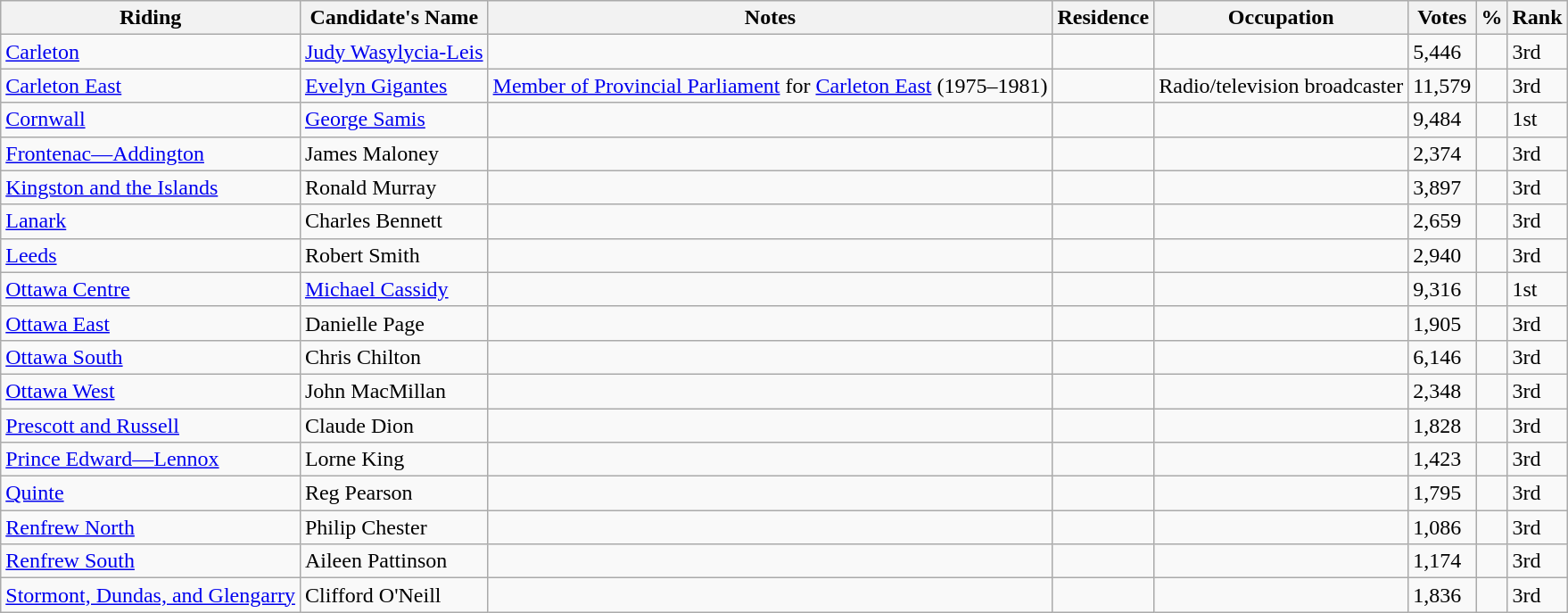<table class="wikitable sortable">
<tr>
<th>Riding<br></th>
<th>Candidate's Name</th>
<th>Notes</th>
<th>Residence</th>
<th>Occupation</th>
<th>Votes</th>
<th>%</th>
<th>Rank</th>
</tr>
<tr>
<td><a href='#'>Carleton</a></td>
<td><a href='#'>Judy Wasylycia-Leis</a></td>
<td></td>
<td></td>
<td></td>
<td>5,446</td>
<td></td>
<td>3rd</td>
</tr>
<tr>
<td><a href='#'>Carleton East</a></td>
<td><a href='#'>Evelyn Gigantes</a></td>
<td><a href='#'>Member of Provincial Parliament</a> for <a href='#'>Carleton East</a> (1975–1981)</td>
<td></td>
<td>Radio/television broadcaster</td>
<td>11,579</td>
<td></td>
<td>3rd</td>
</tr>
<tr>
<td><a href='#'>Cornwall</a></td>
<td><a href='#'>George Samis</a></td>
<td></td>
<td></td>
<td></td>
<td>9,484</td>
<td></td>
<td>1st</td>
</tr>
<tr>
<td><a href='#'>Frontenac—Addington</a></td>
<td>James Maloney</td>
<td></td>
<td></td>
<td></td>
<td>2,374</td>
<td></td>
<td>3rd</td>
</tr>
<tr>
<td><a href='#'>Kingston and the Islands</a></td>
<td>Ronald Murray</td>
<td></td>
<td></td>
<td></td>
<td>3,897</td>
<td></td>
<td>3rd</td>
</tr>
<tr>
<td><a href='#'>Lanark</a></td>
<td>Charles Bennett</td>
<td></td>
<td></td>
<td></td>
<td>2,659</td>
<td></td>
<td>3rd</td>
</tr>
<tr>
<td><a href='#'>Leeds</a></td>
<td>Robert Smith</td>
<td></td>
<td></td>
<td></td>
<td>2,940</td>
<td></td>
<td>3rd</td>
</tr>
<tr>
<td><a href='#'>Ottawa Centre</a></td>
<td><a href='#'>Michael Cassidy</a></td>
<td></td>
<td></td>
<td></td>
<td>9,316</td>
<td></td>
<td>1st</td>
</tr>
<tr>
<td><a href='#'>Ottawa East</a></td>
<td>Danielle Page</td>
<td></td>
<td></td>
<td></td>
<td>1,905</td>
<td></td>
<td>3rd</td>
</tr>
<tr>
<td><a href='#'>Ottawa South</a></td>
<td>Chris Chilton</td>
<td></td>
<td></td>
<td></td>
<td>6,146</td>
<td></td>
<td>3rd</td>
</tr>
<tr>
<td><a href='#'>Ottawa West</a></td>
<td>John MacMillan</td>
<td></td>
<td></td>
<td></td>
<td>2,348</td>
<td></td>
<td>3rd</td>
</tr>
<tr>
<td><a href='#'>Prescott and Russell</a></td>
<td>Claude Dion</td>
<td></td>
<td></td>
<td></td>
<td>1,828</td>
<td></td>
<td>3rd</td>
</tr>
<tr>
<td><a href='#'>Prince Edward—Lennox</a></td>
<td>Lorne King</td>
<td></td>
<td></td>
<td></td>
<td>1,423</td>
<td></td>
<td>3rd</td>
</tr>
<tr>
<td><a href='#'>Quinte</a></td>
<td>Reg Pearson</td>
<td></td>
<td></td>
<td></td>
<td>1,795</td>
<td></td>
<td>3rd</td>
</tr>
<tr>
<td><a href='#'>Renfrew North</a></td>
<td>Philip Chester</td>
<td></td>
<td></td>
<td></td>
<td>1,086</td>
<td></td>
<td>3rd</td>
</tr>
<tr>
<td><a href='#'>Renfrew South</a></td>
<td>Aileen Pattinson</td>
<td></td>
<td></td>
<td></td>
<td>1,174</td>
<td></td>
<td>3rd</td>
</tr>
<tr>
<td><a href='#'>Stormont, Dundas, and Glengarry</a></td>
<td>Clifford O'Neill</td>
<td></td>
<td></td>
<td></td>
<td>1,836</td>
<td></td>
<td>3rd</td>
</tr>
</table>
